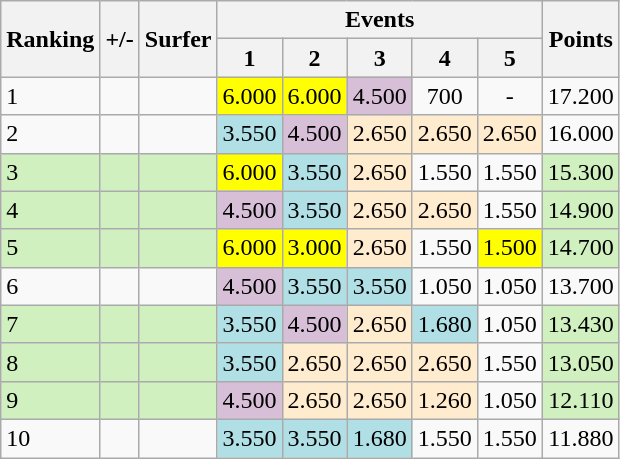<table class="wikitable" style="text-align: center;">
<tr>
<th rowspan="2">Ranking</th>
<th rowspan="2">+/-</th>
<th rowspan="2">Surfer</th>
<th colspan="5">Events</th>
<th rowspan="2">Points</th>
</tr>
<tr>
<th>1</th>
<th>2</th>
<th>3</th>
<th>4</th>
<th>5</th>
</tr>
<tr>
<td align=left>1</td>
<td></td>
<td align=left></td>
<td bgcolor=yellow><span>6.000</span></td>
<td bgcolor=yellow><span>6.000</span></td>
<td bgcolor=thistle><span>4.500</span></td>
<td><span>700</span></td>
<td>-</td>
<td>17.200</td>
</tr>
<tr>
<td align=left>2</td>
<td></td>
<td align=left></td>
<td bgcolor=#B0E0E6><span>3.550</span></td>
<td bgcolor=thistle><span>4.500</span></td>
<td bgcolor=ffebcd><span>2.650</span></td>
<td bgcolor=ffebcd><span>2.650</span></td>
<td bgcolor=ffebcd><span>2.650</span></td>
<td>16.000</td>
</tr>
<tr>
<td style="text-align:left" bgcolor=D0F0C0>3</td>
<td bgcolor=D0F0C0></td>
<td style="text-align:left" bgcolor=D0F0C0></td>
<td bgcolor=yellow><span>6.000</span></td>
<td bgcolor=#B0E0E6><span>3.550</span></td>
<td bgcolor=ffebcd><span>2.650</span></td>
<td><span>1.550</span></td>
<td><span>1.550</span></td>
<td bgcolor=D0F0C0>15.300</td>
</tr>
<tr>
<td style="text-align:left" bgcolor=D0F0C0>4</td>
<td bgcolor=D0F0C0></td>
<td style="text-align:left" bgcolor=D0F0C0></td>
<td bgcolor=thistle><span>4.500</span></td>
<td bgcolor=#B0E0E6><span>3.550</span></td>
<td bgcolor=ffebcd><span>2.650</span></td>
<td bgcolor=ffebcd><span>2.650</span></td>
<td><span>1.550</span></td>
<td bgcolor=D0F0C0>14.900</td>
</tr>
<tr>
<td style="text-align:left" bgcolor=D0F0C0>5</td>
<td bgcolor=D0F0C0></td>
<td style="text-align:left" bgcolor=D0F0C0></td>
<td bgcolor=yellow><span>6.000</span></td>
<td bgcolor=yellow><span>3.000</span></td>
<td bgcolor=ffebcd><span>2.650</span></td>
<td><span>1.550</span></td>
<td bgcolor=yellow><span>1.500</span></td>
<td bgcolor=D0F0C0>14.700</td>
</tr>
<tr>
<td align=left>6</td>
<td></td>
<td align=left></td>
<td bgcolor=thistle><span>4.500</span></td>
<td bgcolor=#B0E0E6><span>3.550</span></td>
<td bgcolor=#B0E0E6><span>3.550</span></td>
<td><span>1.050</span></td>
<td><span>1.050</span></td>
<td>13.700</td>
</tr>
<tr>
<td style="text-align:left" bgcolor=D0F0C0>7</td>
<td bgcolor=D0F0C0></td>
<td style="text-align:left" bgcolor=D0F0C0></td>
<td bgcolor=#B0E0E6><span>3.550</span></td>
<td bgcolor=thistle><span>4.500</span></td>
<td bgcolor=ffebcd><span>2.650</span></td>
<td bgcolor=#B0E0E6><span>1.680</span></td>
<td><span>1.050</span></td>
<td bgcolor=D0F0C0>13.430</td>
</tr>
<tr>
<td style="text-align:left" bgcolor=D0F0C0>8</td>
<td bgcolor=D0F0C0></td>
<td style="text-align:left" bgcolor=D0F0C0></td>
<td bgcolor=#B0E0E6><span>3.550</span></td>
<td bgcolor=ffebcd><span>2.650</span></td>
<td bgcolor=ffebcd><span>2.650</span></td>
<td bgcolor=ffebcd><span>2.650</span></td>
<td><span>1.550</span></td>
<td bgcolor=D0F0C0>13.050</td>
</tr>
<tr>
<td style="text-align:left" bgcolor=D0F0C0>9</td>
<td bgcolor=D0F0C0></td>
<td style="text-align:left" bgcolor=D0F0C0></td>
<td bgcolor=thistle><span>4.500</span></td>
<td bgcolor=ffebcd><span>2.650</span></td>
<td bgcolor=ffebcd><span>2.650</span></td>
<td bgcolor=ffebcd><span>1.260</span></td>
<td><span>1.050</span></td>
<td bgcolor=D0F0C0>12.110</td>
</tr>
<tr>
<td align=left>10</td>
<td></td>
<td align=left></td>
<td bgcolor=#B0E0E6><span>3.550</span></td>
<td bgcolor=#B0E0E6><span>3.550</span></td>
<td bgcolor=#B0E0E6><span>1.680</span></td>
<td><span>1.550</span></td>
<td><span>1.550</span></td>
<td>11.880</td>
</tr>
</table>
